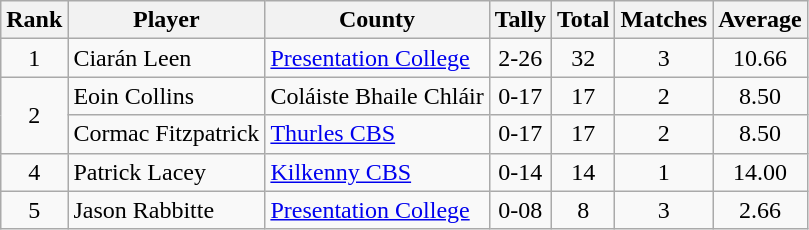<table class="wikitable">
<tr>
<th>Rank</th>
<th>Player</th>
<th>County</th>
<th>Tally</th>
<th>Total</th>
<th>Matches</th>
<th>Average</th>
</tr>
<tr>
<td rowspan=1 align=center>1</td>
<td>Ciarán Leen</td>
<td><a href='#'>Presentation College</a></td>
<td align=center>2-26</td>
<td align=center>32</td>
<td align=center>3</td>
<td align=center>10.66</td>
</tr>
<tr>
<td rowspan=2 align=center>2</td>
<td>Eoin Collins</td>
<td>Coláiste Bhaile Chláir</td>
<td align=center>0-17</td>
<td align=center>17</td>
<td align=center>2</td>
<td align=center>8.50</td>
</tr>
<tr>
<td>Cormac Fitzpatrick</td>
<td><a href='#'>Thurles CBS</a></td>
<td align=center>0-17</td>
<td align=center>17</td>
<td align=center>2</td>
<td align=center>8.50</td>
</tr>
<tr>
<td rowspan=1 align=center>4</td>
<td>Patrick Lacey</td>
<td><a href='#'>Kilkenny CBS</a></td>
<td align=center>0-14</td>
<td align=center>14</td>
<td align=center>1</td>
<td align=center>14.00</td>
</tr>
<tr>
<td rowspan=1 align=center>5</td>
<td>Jason Rabbitte</td>
<td><a href='#'>Presentation College</a></td>
<td align=center>0-08</td>
<td align=center>8</td>
<td align=center>3</td>
<td align=center>2.66</td>
</tr>
</table>
